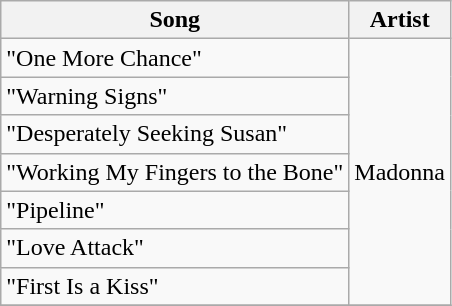<table class="wikitable">
<tr>
<th>Song</th>
<th>Artist</th>
</tr>
<tr>
<td>"One More Chance"</td>
<td rowspan="7">Madonna</td>
</tr>
<tr>
<td>"Warning Signs"</td>
</tr>
<tr>
<td>"Desperately Seeking Susan"</td>
</tr>
<tr>
<td>"Working My Fingers to the Bone"</td>
</tr>
<tr>
<td>"Pipeline"</td>
</tr>
<tr>
<td>"Love Attack"</td>
</tr>
<tr>
<td>"First Is a Kiss"</td>
</tr>
<tr>
</tr>
</table>
